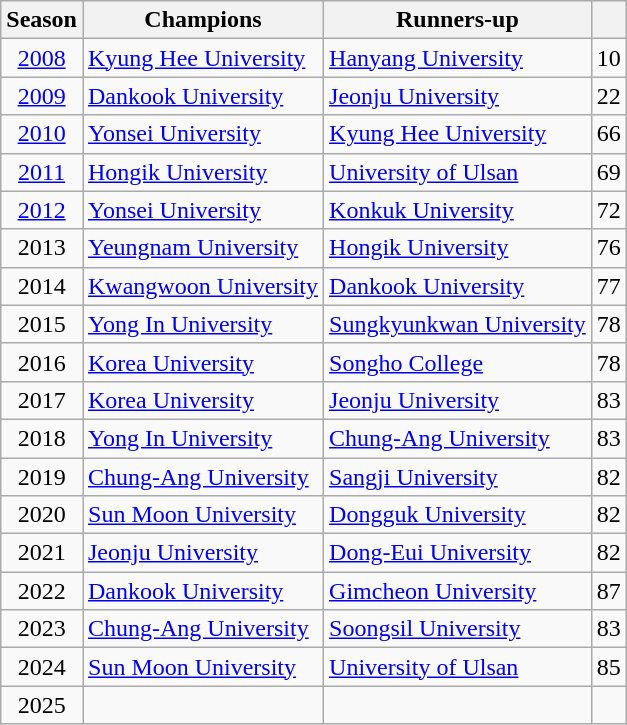<table class="wikitable" style="text-align:center;">
<tr>
<th>Season</th>
<th>Champions</th>
<th>Runners-up</th>
<th></th>
</tr>
<tr>
<td><a href='#'>2008</a></td>
<td align=left><a href='#'>Kyung Hee University</a></td>
<td align=left><a href='#'>Hanyang University</a></td>
<td>10</td>
</tr>
<tr>
<td><a href='#'>2009</a></td>
<td align=left><a href='#'>Dankook University</a></td>
<td align=left><a href='#'>Jeonju University</a></td>
<td>22</td>
</tr>
<tr>
<td><a href='#'>2010</a></td>
<td align=left><a href='#'>Yonsei University</a></td>
<td align=left><a href='#'>Kyung Hee University</a></td>
<td>66</td>
</tr>
<tr>
<td><a href='#'>2011</a></td>
<td align=left><a href='#'>Hongik University</a></td>
<td align=left><a href='#'>University of Ulsan</a></td>
<td>69</td>
</tr>
<tr>
<td><a href='#'>2012</a></td>
<td align=left><a href='#'>Yonsei University</a></td>
<td align=left><a href='#'>Konkuk University</a></td>
<td>72</td>
</tr>
<tr>
<td>2013</td>
<td align=left><a href='#'>Yeungnam University</a></td>
<td align=left><a href='#'>Hongik University</a></td>
<td>76</td>
</tr>
<tr>
<td>2014</td>
<td align=left><a href='#'>Kwangwoon University</a></td>
<td align=left><a href='#'>Dankook University</a></td>
<td>77</td>
</tr>
<tr>
<td>2015</td>
<td align=left><a href='#'>Yong In University</a></td>
<td align=left><a href='#'>Sungkyunkwan University</a></td>
<td>78</td>
</tr>
<tr>
<td>2016</td>
<td align=left><a href='#'>Korea University</a></td>
<td align=left><a href='#'>Songho College</a></td>
<td>78</td>
</tr>
<tr>
<td>2017</td>
<td align=left><a href='#'>Korea University</a></td>
<td align=left><a href='#'>Jeonju University</a></td>
<td>83</td>
</tr>
<tr>
<td>2018</td>
<td align=left><a href='#'>Yong In University</a></td>
<td align=left><a href='#'>Chung-Ang University</a></td>
<td>83</td>
</tr>
<tr>
<td>2019</td>
<td align=left><a href='#'>Chung-Ang University</a></td>
<td align=left><a href='#'>Sangji University</a></td>
<td>82</td>
</tr>
<tr>
<td>2020</td>
<td align=left><a href='#'>Sun Moon University</a></td>
<td align=left><a href='#'>Dongguk University</a></td>
<td>82</td>
</tr>
<tr>
<td>2021</td>
<td align=left><a href='#'>Jeonju University</a></td>
<td align=left><a href='#'>Dong-Eui University</a></td>
<td>82</td>
</tr>
<tr>
<td>2022</td>
<td align=left><a href='#'>Dankook University</a></td>
<td align=left><a href='#'>Gimcheon University</a></td>
<td>87</td>
</tr>
<tr>
<td>2023</td>
<td align=left><a href='#'>Chung-Ang University</a></td>
<td align=left><a href='#'>Soongsil University</a></td>
<td>83</td>
</tr>
<tr>
<td>2024</td>
<td align=left><a href='#'>Sun Moon University</a></td>
<td align=left><a href='#'>University of Ulsan</a></td>
<td>85</td>
</tr>
<tr>
<td>2025</td>
<td align=left></td>
<td align=left></td>
<td></td>
</tr>
</table>
